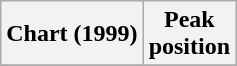<table class="wikitable sortable">
<tr>
<th>Chart (1999)</th>
<th>Peak<br>position</th>
</tr>
<tr>
</tr>
</table>
